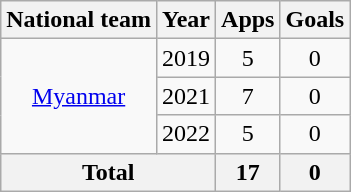<table class=wikitable style=text-align:center>
<tr>
<th>National team</th>
<th>Year</th>
<th>Apps</th>
<th>Goals</th>
</tr>
<tr>
<td rowspan=3><a href='#'>Myanmar</a></td>
<td>2019</td>
<td>5</td>
<td>0</td>
</tr>
<tr>
<td>2021</td>
<td>7</td>
<td>0</td>
</tr>
<tr>
<td>2022</td>
<td>5</td>
<td>0</td>
</tr>
<tr>
<th colspan=2>Total</th>
<th>17</th>
<th>0</th>
</tr>
</table>
